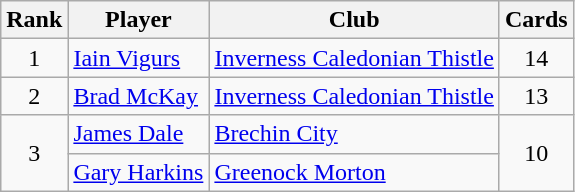<table class="wikitable" style="text-align:center">
<tr>
<th>Rank</th>
<th>Player</th>
<th>Club</th>
<th>Cards</th>
</tr>
<tr>
<td>1</td>
<td align="left"> <a href='#'>Iain Vigurs</a></td>
<td align="left"><a href='#'>Inverness Caledonian Thistle</a></td>
<td>14</td>
</tr>
<tr>
<td>2</td>
<td align="left"> <a href='#'>Brad McKay</a></td>
<td align="left"><a href='#'>Inverness Caledonian Thistle</a></td>
<td>13</td>
</tr>
<tr>
<td rowspan="2">3</td>
<td align="left"> <a href='#'>James Dale</a></td>
<td align="left"><a href='#'>Brechin City</a></td>
<td rowspan="2">10</td>
</tr>
<tr>
<td align="left"> <a href='#'>Gary Harkins</a></td>
<td align="left"><a href='#'>Greenock Morton</a></td>
</tr>
</table>
